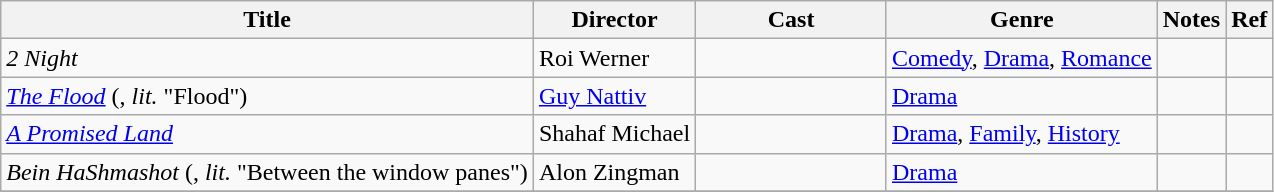<table class="wikitable">
<tr>
<th>Title</th>
<th>Director</th>
<th width=15%>Cast</th>
<th>Genre</th>
<th>Notes</th>
<th>Ref</th>
</tr>
<tr>
<td><em>2 Night</em></td>
<td>Roi Werner</td>
<td></td>
<td><a href='#'>Comedy</a>, <a href='#'>Drama</a>, <a href='#'>Romance</a></td>
<td></td>
<td></td>
</tr>
<tr>
<td><em><a href='#'>The Flood</a></em> (, <em>lit.</em> "Flood")</td>
<td><a href='#'>Guy Nattiv</a></td>
<td></td>
<td><a href='#'>Drama</a></td>
<td></td>
<td></td>
</tr>
<tr>
<td><em><a href='#'>A Promised Land</a></em></td>
<td>Shahaf Michael</td>
<td></td>
<td><a href='#'>Drama</a>, <a href='#'>Family</a>, <a href='#'>History</a></td>
<td></td>
<td></td>
</tr>
<tr>
<td><em>Bein HaShmashot</em> (, <em>lit.</em> "Between the window panes")</td>
<td>Alon Zingman</td>
<td></td>
<td><a href='#'>Drama</a></td>
<td></td>
<td></td>
</tr>
<tr>
</tr>
</table>
